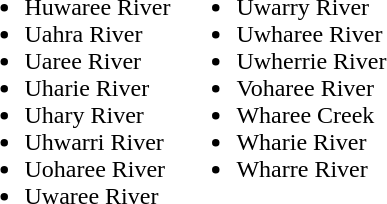<table>
<tr valign=top>
<td><br><ul><li>Huwaree River</li><li>Uahra River</li><li>Uaree River</li><li>Uharie River</li><li>Uhary River</li><li>Uhwarri River</li><li>Uoharee River</li><li>Uwaree River</li></ul></td>
<td><br><ul><li>Uwarry River</li><li>Uwharee River</li><li>Uwherrie River</li><li>Voharee River</li><li>Wharee Creek</li><li>Wharie River</li><li>Wharre River</li></ul></td>
</tr>
</table>
